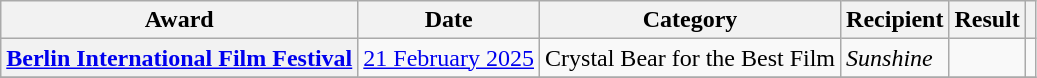<table class="wikitable sortable plainrowheaders">
<tr>
<th>Award</th>
<th>Date</th>
<th>Category</th>
<th>Recipient</th>
<th>Result</th>
<th></th>
</tr>
<tr>
<th scope="row"><a href='#'>Berlin International Film Festival</a></th>
<td><a href='#'>21 February 2025</a></td>
<td>Crystal Bear for the Best Film</td>
<td><em>Sunshine</em></td>
<td></td>
<td align="center"></td>
</tr>
<tr>
</tr>
</table>
